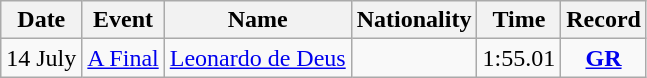<table class="wikitable" style=text-align:center>
<tr>
<th>Date</th>
<th>Event</th>
<th>Name</th>
<th>Nationality</th>
<th>Time</th>
<th>Record</th>
</tr>
<tr>
<td>14 July</td>
<td><a href='#'>A Final</a></td>
<td align=left><a href='#'>Leonardo de Deus</a></td>
<td align=left></td>
<td>1:55.01</td>
<td><strong><a href='#'>GR</a></strong></td>
</tr>
</table>
